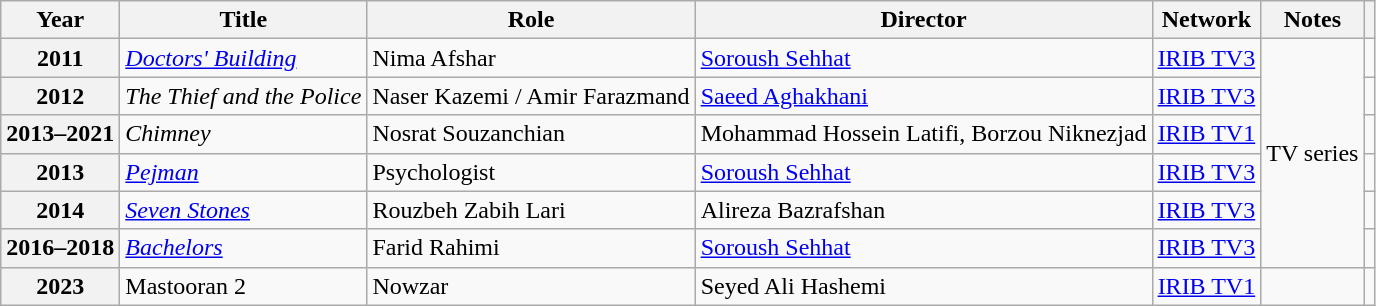<table class="wikitable plainrowheaders sortable"  style=font-size:100%>
<tr>
<th scope="col">Year</th>
<th scope="col">Title</th>
<th scope="col">Role</th>
<th scope="col">Director</th>
<th scope="col">Network</th>
<th scope="col" class="unsortable">Notes</th>
<th scope="col" class="unsortable"></th>
</tr>
<tr>
<th scope="row">2011</th>
<td><em><a href='#'>Doctors' Building</a></em></td>
<td>Nima Afshar</td>
<td><a href='#'>Soroush Sehhat</a></td>
<td><a href='#'>IRIB TV3</a></td>
<td rowspan="6">TV series</td>
<td></td>
</tr>
<tr>
<th scope="row">2012</th>
<td><em>The Thief and the Police</em></td>
<td>Naser Kazemi / Amir Farazmand</td>
<td><a href='#'>Saeed Aghakhani</a></td>
<td><a href='#'>IRIB TV3</a></td>
<td></td>
</tr>
<tr>
<th scope="row">2013–2021</th>
<td><em>Chimney</em></td>
<td>Nosrat Souzanchian</td>
<td>Mohammad Hossein Latifi, Borzou Niknezjad</td>
<td><a href='#'>IRIB TV1</a></td>
<td></td>
</tr>
<tr>
<th scope="row">2013</th>
<td><em><a href='#'>Pejman</a></em></td>
<td>Psychologist</td>
<td><a href='#'>Soroush Sehhat</a></td>
<td><a href='#'>IRIB TV3</a></td>
<td></td>
</tr>
<tr>
<th scope="row">2014</th>
<td><em><a href='#'>Seven Stones</a></em></td>
<td>Rouzbeh Zabih Lari</td>
<td>Alireza Bazrafshan</td>
<td><a href='#'>IRIB TV3</a></td>
<td></td>
</tr>
<tr>
<th scope="row">2016–2018</th>
<td><em><a href='#'>Bachelors</a></em></td>
<td>Farid Rahimi</td>
<td><a href='#'>Soroush Sehhat</a></td>
<td><a href='#'>IRIB TV3</a></td>
<td></td>
</tr>
<tr>
<th>2023</th>
<td>Mastooran 2</td>
<td>Nowzar</td>
<td>Seyed Ali Hashemi</td>
<td><a href='#'>IRIB TV1</a></td>
<td></td>
<td></td>
</tr>
</table>
